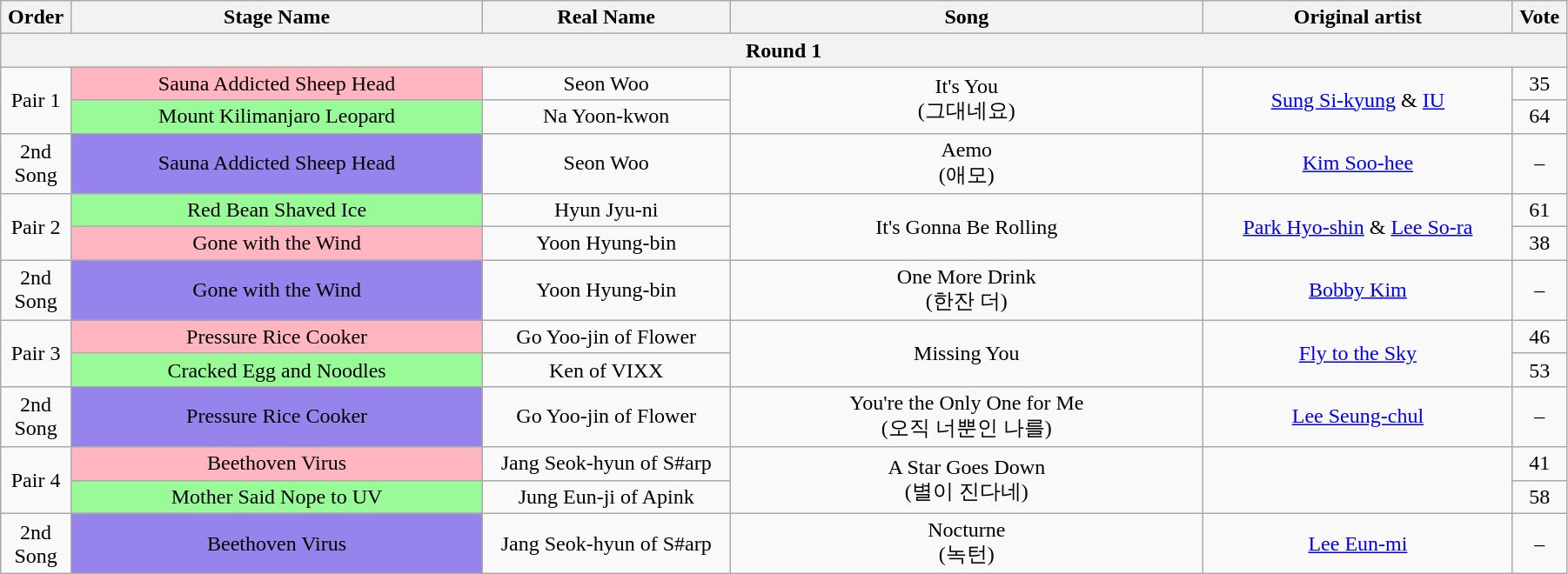<table class="wikitable" style="text-align:center; width:95%;">
<tr>
<th style="width:1%;">Order</th>
<th style="width:20%;">Stage Name</th>
<th style="width:12%;">Real Name</th>
<th style="width:23%;">Song</th>
<th style="width:15%;">Original artist</th>
<th style="width:1%;">Vote</th>
</tr>
<tr>
<th colspan=6>Round 1</th>
</tr>
<tr>
<td rowspan=2>Pair 1</td>
<td bgcolor="lightpink">Sauna Addicted Sheep Head</td>
<td>Seon Woo</td>
<td rowspan=2>It's You<br>(그대네요)</td>
<td rowspan=2><a href='#'>Sung Si-kyung</a> & <a href='#'>IU</a></td>
<td>35</td>
</tr>
<tr>
<td bgcolor="palegreen">Mount Kilimanjaro Leopard</td>
<td>Na Yoon-kwon</td>
<td>64</td>
</tr>
<tr>
<td>2nd Song</td>
<td bgcolor="#9683EC">Sauna Addicted Sheep Head</td>
<td>Seon Woo</td>
<td>Aemo<br>(애모)</td>
<td><a href='#'>Kim Soo-hee</a></td>
<td>–</td>
</tr>
<tr>
<td rowspan=2>Pair 2</td>
<td bgcolor="palegreen">Red Bean Shaved Ice</td>
<td>Hyun Jyu-ni</td>
<td rowspan=2>It's Gonna Be Rolling</td>
<td rowspan=2><a href='#'>Park Hyo-shin</a> & <a href='#'>Lee So-ra</a></td>
<td>61</td>
</tr>
<tr>
<td bgcolor="lightpink">Gone with the Wind</td>
<td>Yoon Hyung-bin</td>
<td>38</td>
</tr>
<tr>
<td>2nd Song</td>
<td bgcolor="#9683EC">Gone with the Wind</td>
<td>Yoon Hyung-bin</td>
<td>One More Drink<br>(한잔 더)</td>
<td><a href='#'>Bobby Kim</a></td>
<td>–</td>
</tr>
<tr>
<td rowspan=2>Pair 3</td>
<td bgcolor="lightpink">Pressure Rice Cooker</td>
<td>Go Yoo-jin of Flower</td>
<td rowspan=2>Missing You</td>
<td rowspan=2><a href='#'>Fly to the Sky</a></td>
<td>46</td>
</tr>
<tr>
<td bgcolor="palegreen">Cracked Egg and Noodles</td>
<td>Ken of VIXX</td>
<td>53</td>
</tr>
<tr>
<td>2nd Song</td>
<td bgcolor="#9683EC">Pressure Rice Cooker</td>
<td>Go Yoo-jin of Flower</td>
<td>You're the Only One for Me<br>(오직 너뿐인 나를)</td>
<td><a href='#'>Lee Seung-chul</a></td>
<td>–</td>
</tr>
<tr>
<td rowspan=2>Pair 4</td>
<td bgcolor="lightpink">Beethoven Virus</td>
<td>Jang Seok-hyun of S#arp</td>
<td rowspan=2>A Star Goes Down<br>(별이 진다네)</td>
<td rowspan=2></td>
<td>41</td>
</tr>
<tr>
<td bgcolor="palegreen">Mother Said Nope to UV</td>
<td>Jung Eun-ji of Apink</td>
<td>58</td>
</tr>
<tr>
<td>2nd Song</td>
<td bgcolor="#9683EC">Beethoven Virus</td>
<td>Jang Seok-hyun of S#arp</td>
<td>Nocturne<br>(녹턴)</td>
<td><a href='#'>Lee Eun-mi</a></td>
<td>–</td>
</tr>
</table>
